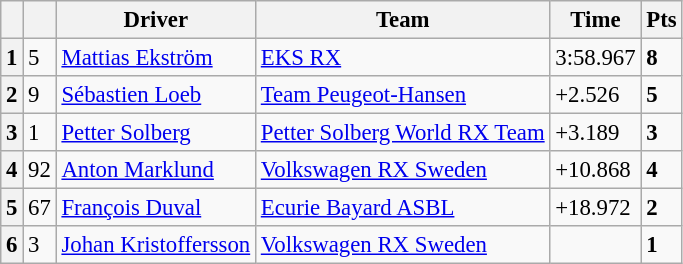<table class=wikitable style="font-size:95%">
<tr>
<th></th>
<th></th>
<th>Driver</th>
<th>Team</th>
<th>Time</th>
<th>Pts</th>
</tr>
<tr>
<th>1</th>
<td>5</td>
<td> <a href='#'>Mattias Ekström</a></td>
<td><a href='#'>EKS RX</a></td>
<td>3:58.967</td>
<td><strong>8</strong></td>
</tr>
<tr>
<th>2</th>
<td>9</td>
<td> <a href='#'>Sébastien Loeb</a></td>
<td><a href='#'>Team Peugeot-Hansen</a></td>
<td>+2.526</td>
<td><strong>5</strong></td>
</tr>
<tr>
<th>3</th>
<td>1</td>
<td> <a href='#'>Petter Solberg</a></td>
<td><a href='#'>Petter Solberg World RX Team</a></td>
<td>+3.189</td>
<td><strong>3</strong></td>
</tr>
<tr>
<th>4</th>
<td>92</td>
<td> <a href='#'>Anton Marklund</a></td>
<td><a href='#'>Volkswagen RX Sweden</a></td>
<td>+10.868</td>
<td><strong>4</strong></td>
</tr>
<tr>
<th>5</th>
<td>67</td>
<td> <a href='#'>François Duval</a></td>
<td><a href='#'>Ecurie Bayard ASBL</a></td>
<td>+18.972</td>
<td><strong>2</strong></td>
</tr>
<tr>
<th>6</th>
<td>3</td>
<td> <a href='#'>Johan Kristoffersson</a></td>
<td><a href='#'>Volkswagen RX Sweden</a></td>
<td></td>
<td><strong>1</strong></td>
</tr>
</table>
